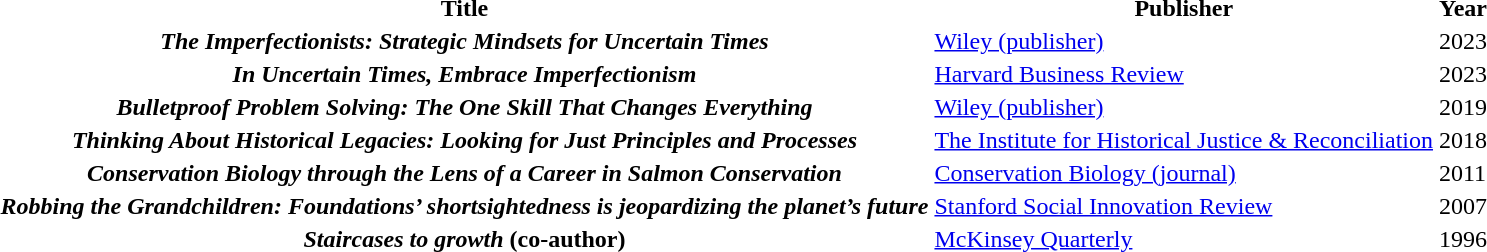<table>
<tr>
<th>Title</th>
<th>Publisher</th>
<th>Year</th>
</tr>
<tr>
<th><em>The Imperfectionists: Strategic Mindsets for Uncertain Times</em></th>
<td><a href='#'>Wiley (publisher)</a></td>
<td>2023</td>
</tr>
<tr>
<th><em>In Uncertain Times, Embrace Imperfectionism</em></th>
<td><a href='#'>Harvard Business Review</a></td>
<td>2023</td>
</tr>
<tr>
<th><em>Bulletproof Problem Solving: The One Skill That Changes Everything</em></th>
<td><a href='#'>Wiley (publisher)</a></td>
<td>2019</td>
</tr>
<tr>
<th><em>Thinking About Historical Legacies: Looking for Just Principles and Processes</em></th>
<td><a href='#'>The Institute for Historical Justice & Reconciliation</a></td>
<td>2018</td>
</tr>
<tr>
<th><em>Conservation Biology through the Lens of a Career in Salmon Conservation</em></th>
<td><a href='#'>Conservation Biology (journal)</a></td>
<td>2011</td>
</tr>
<tr>
<th><em>Robbing the Grandchildren: Foundations’ shortsightedness is jeopardizing the planet’s future</em></th>
<td><a href='#'>Stanford Social Innovation Review</a></td>
<td>2007</td>
</tr>
<tr>
<th><em>Staircases to growth</em> (co-author)</th>
<td><a href='#'>McKinsey Quarterly</a></td>
<td>1996</td>
</tr>
</table>
